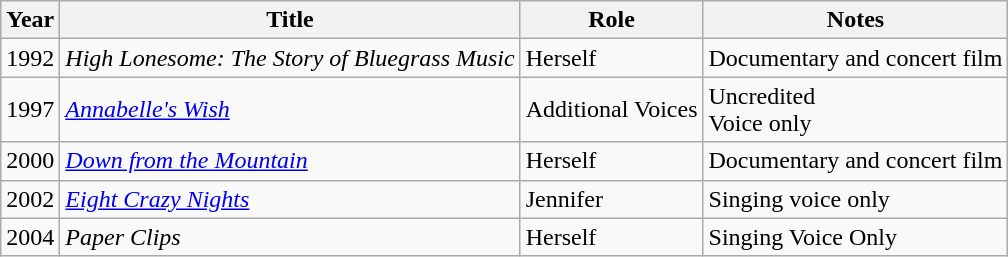<table class="wikitable sortable">
<tr>
<th>Year</th>
<th>Title</th>
<th>Role</th>
<th class = "unsortable">Notes</th>
</tr>
<tr>
<td>1992</td>
<td><em>High Lonesome: The Story of Bluegrass Music</em></td>
<td>Herself</td>
<td>Documentary and concert film</td>
</tr>
<tr>
<td>1997</td>
<td><em><a href='#'>Annabelle's Wish</a></em></td>
<td>Additional Voices</td>
<td>Uncredited<br>Voice only</td>
</tr>
<tr>
<td>2000</td>
<td><em><a href='#'>Down from the Mountain</a></em></td>
<td>Herself</td>
<td>Documentary and concert film</td>
</tr>
<tr>
<td>2002</td>
<td><em><a href='#'>Eight Crazy Nights</a></em></td>
<td>Jennifer</td>
<td>Singing voice only</td>
</tr>
<tr>
<td>2004</td>
<td><em>Paper Clips</em></td>
<td>Herself</td>
<td>Singing Voice Only</td>
</tr>
</table>
